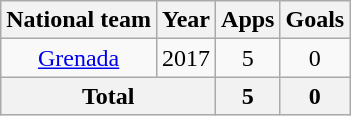<table class="wikitable" style="text-align:center">
<tr>
<th>National team</th>
<th>Year</th>
<th>Apps</th>
<th>Goals</th>
</tr>
<tr>
<td rowspan="1"><a href='#'>Grenada</a></td>
<td>2017</td>
<td>5</td>
<td>0</td>
</tr>
<tr>
<th colspan=2>Total</th>
<th>5</th>
<th>0</th>
</tr>
</table>
